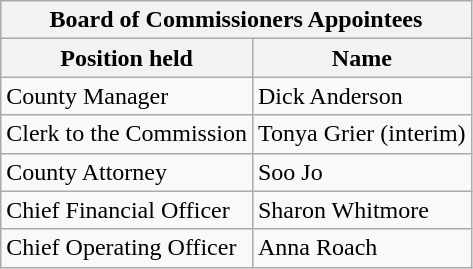<table class=wikitable>
<tr>
<th colspan=2>Board of Commissioners Appointees</th>
</tr>
<tr>
<th>Position held</th>
<th>Name</th>
</tr>
<tr>
<td>County Manager</td>
<td>Dick Anderson</td>
</tr>
<tr>
<td>Clerk to the Commission</td>
<td>Tonya Grier (interim)</td>
</tr>
<tr>
<td>County Attorney</td>
<td>Soo Jo</td>
</tr>
<tr>
<td>Chief Financial Officer</td>
<td>Sharon Whitmore</td>
</tr>
<tr>
<td>Chief Operating Officer</td>
<td>Anna Roach</td>
</tr>
</table>
